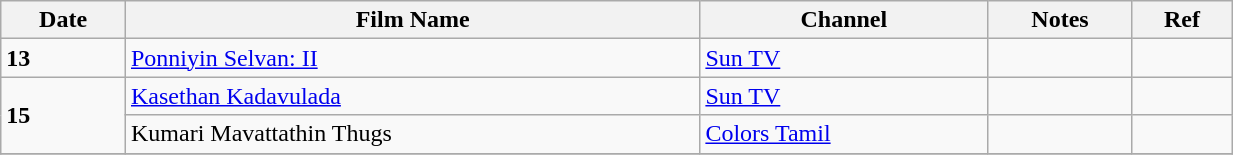<table class="wikitable" width="65%">
<tr>
<th>Date</th>
<th>Film Name</th>
<th>Channel</th>
<th>Notes</th>
<th>Ref</th>
</tr>
<tr>
<td rowspan="1"><strong>13</strong></td>
<td><a href='#'>Ponniyin Selvan: II</a></td>
<td><a href='#'>Sun TV</a></td>
<td></td>
<td></td>
</tr>
<tr>
<td rowspan="2"><strong>15</strong></td>
<td><a href='#'>Kasethan Kadavulada</a></td>
<td><a href='#'>Sun TV</a></td>
<td></td>
<td></td>
</tr>
<tr>
<td>Kumari Mavattathin Thugs</td>
<td><a href='#'>Colors Tamil</a></td>
<td></td>
<td></td>
</tr>
<tr>
</tr>
</table>
